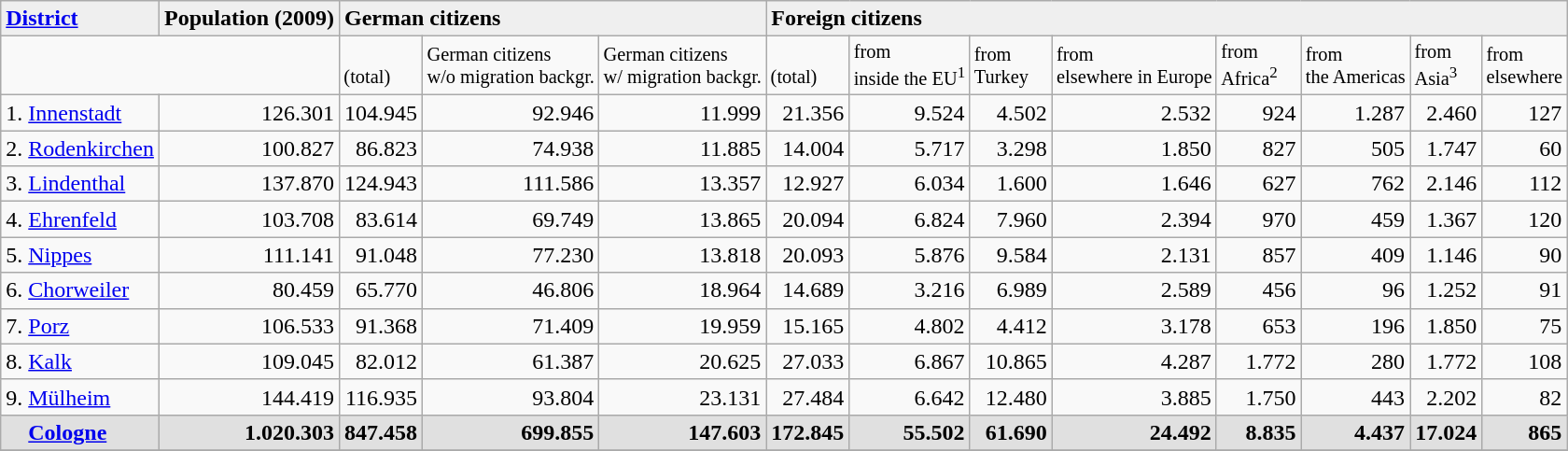<table class="wikitable">
<tr style="background:#efefef;">
<td><strong><a href='#'>District</a></strong></td>
<td><strong>Population (2009)</strong></td>
<td colspan="3"><strong>German citizens</strong></td>
<td colspan="8"><strong>Foreign citizens</strong></td>
</tr>
<tr align="left" style="font-size: 85%">
<td colspan="2"></td>
<td><br> (total)</td>
<td>German citizens <br> w/o migration backgr.</td>
<td>German citizens <br> w/ migration backgr.</td>
<td><br> (total)</td>
<td>from <br> inside the EU<sup>1</sup></td>
<td>from <br> Turkey    </td>
<td>from <br> elsewhere in Europe</td>
<td>from <br>Africa<sup>2</sup>    </td>
<td>from <br>the Americas</td>
<td>from <br>Asia<sup>3</sup>    </td>
<td>from <br> elsewhere</td>
</tr>
<tr align="right">
<td align="left">1. <a href='#'>Innenstadt</a></td>
<td>126.301</td>
<td>104.945</td>
<td>92.946</td>
<td>11.999</td>
<td>21.356</td>
<td>9.524</td>
<td>4.502</td>
<td>2.532</td>
<td>924</td>
<td>1.287</td>
<td>2.460</td>
<td>127</td>
</tr>
<tr align="right">
<td align="left">2. <a href='#'>Rodenkirchen</a></td>
<td>100.827</td>
<td>86.823</td>
<td>74.938</td>
<td>11.885</td>
<td>14.004</td>
<td>5.717</td>
<td>3.298</td>
<td>1.850</td>
<td>827</td>
<td>505</td>
<td>1.747</td>
<td>60</td>
</tr>
<tr align="right">
<td align="left">3. <a href='#'>Lindenthal</a></td>
<td>137.870</td>
<td>124.943</td>
<td>111.586</td>
<td>13.357</td>
<td>12.927</td>
<td>6.034</td>
<td>1.600</td>
<td>1.646</td>
<td>627</td>
<td>762</td>
<td>2.146</td>
<td>112</td>
</tr>
<tr align="right">
<td align="left">4. <a href='#'>Ehrenfeld</a></td>
<td>103.708</td>
<td>83.614</td>
<td>69.749</td>
<td>13.865</td>
<td>20.094</td>
<td>6.824</td>
<td>7.960</td>
<td>2.394</td>
<td>970</td>
<td>459</td>
<td>1.367</td>
<td>120</td>
</tr>
<tr align="right">
<td align="left">5. <a href='#'>Nippes</a></td>
<td>111.141</td>
<td>91.048</td>
<td>77.230</td>
<td>13.818</td>
<td>20.093</td>
<td>5.876</td>
<td>9.584</td>
<td>2.131</td>
<td>857</td>
<td>409</td>
<td>1.146</td>
<td>90</td>
</tr>
<tr align="right">
<td align="left">6. <a href='#'>Chorweiler</a></td>
<td>80.459</td>
<td>65.770</td>
<td>46.806</td>
<td>18.964</td>
<td>14.689</td>
<td>3.216</td>
<td>6.989</td>
<td>2.589</td>
<td>456</td>
<td>96</td>
<td>1.252</td>
<td>91</td>
</tr>
<tr align="right">
<td align="left">7. <a href='#'>Porz</a></td>
<td>106.533</td>
<td>91.368</td>
<td>71.409</td>
<td>19.959</td>
<td>15.165</td>
<td>4.802</td>
<td>4.412</td>
<td>3.178</td>
<td>653</td>
<td>196</td>
<td>1.850</td>
<td>75</td>
</tr>
<tr align="right">
<td align="left">8. <a href='#'>Kalk</a></td>
<td>109.045</td>
<td>82.012</td>
<td>61.387</td>
<td>20.625</td>
<td>27.033</td>
<td>6.867</td>
<td>10.865</td>
<td>4.287</td>
<td>1.772</td>
<td>280</td>
<td>1.772</td>
<td>108</td>
</tr>
<tr align="right">
<td align="left">9. <a href='#'>Mülheim</a></td>
<td>144.419</td>
<td>116.935</td>
<td>93.804</td>
<td>23.131</td>
<td>27.484</td>
<td>6.642</td>
<td>12.480</td>
<td>3.885</td>
<td>1.750</td>
<td>443</td>
<td>2.202</td>
<td>82</td>
</tr>
<tr align="right" style="background:#e0e0e0;">
<td align="left">    <strong><a href='#'>Cologne</a></strong></td>
<td><strong>1.020.303</strong></td>
<td><strong>847.458</strong></td>
<td><strong>699.855</strong></td>
<td><strong>147.603</strong></td>
<td><strong>172.845</strong></td>
<td><strong>55.502</strong></td>
<td><strong>61.690</strong></td>
<td><strong>24.492</strong></td>
<td><strong>8.835</strong></td>
<td><strong>4.437</strong></td>
<td><strong>17.024</strong></td>
<td><strong>865</strong></td>
</tr>
<tr>
</tr>
</table>
